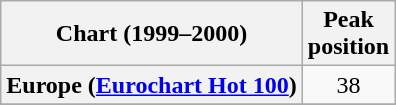<table class="wikitable sortable plainrowheaders" style="text-align:center">
<tr>
<th scope="col">Chart (1999–2000)</th>
<th scope="col">Peak<br>position</th>
</tr>
<tr>
<th scope="row">Europe (<a href='#'>Eurochart Hot 100</a>)</th>
<td>38</td>
</tr>
<tr>
</tr>
<tr>
</tr>
<tr>
</tr>
<tr>
</tr>
<tr>
</tr>
</table>
